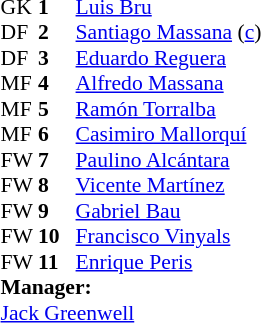<table style="font-size:90%; margin:0.2em auto;" cellspacing="0" cellpadding="0">
<tr>
<th width="25"></th>
<th width="25"></th>
</tr>
<tr>
<td>GK</td>
<td><strong>1</strong></td>
<td> <a href='#'>Luis Bru</a></td>
</tr>
<tr>
<td>DF</td>
<td><strong>2</strong></td>
<td> <a href='#'>Santiago Massana</a> (<a href='#'>c</a>)</td>
</tr>
<tr>
<td>DF</td>
<td><strong>3</strong></td>
<td> <a href='#'>Eduardo Reguera</a></td>
</tr>
<tr>
<td>MF</td>
<td><strong>4</strong></td>
<td> <a href='#'>Alfredo Massana</a></td>
</tr>
<tr>
<td>MF</td>
<td><strong>5</strong></td>
<td> <a href='#'>Ramón Torralba</a></td>
</tr>
<tr>
<td>MF</td>
<td><strong>6</strong></td>
<td> <a href='#'>Casimiro Mallorquí</a></td>
</tr>
<tr>
<td>FW</td>
<td><strong>7</strong></td>
<td> <a href='#'>Paulino Alcántara</a></td>
</tr>
<tr>
<td>FW</td>
<td><strong>8</strong></td>
<td> <a href='#'>Vicente Martínez</a></td>
</tr>
<tr>
<td>FW</td>
<td><strong>9</strong></td>
<td> <a href='#'>Gabriel Bau</a></td>
</tr>
<tr>
<td>FW</td>
<td><strong>10</strong></td>
<td> <a href='#'>Francisco Vinyals</a></td>
</tr>
<tr>
<td>FW</td>
<td><strong>11</strong></td>
<td> <a href='#'>Enrique Peris</a></td>
</tr>
<tr>
<td colspan=3><strong>Manager:</strong></td>
</tr>
<tr>
<td colspan=4><a href='#'>Jack Greenwell</a></td>
</tr>
</table>
